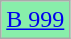<table class="wikitable">
<tr>
<td style="background: #88EEAA;"><a href='#'>B 999</a></td>
</tr>
</table>
